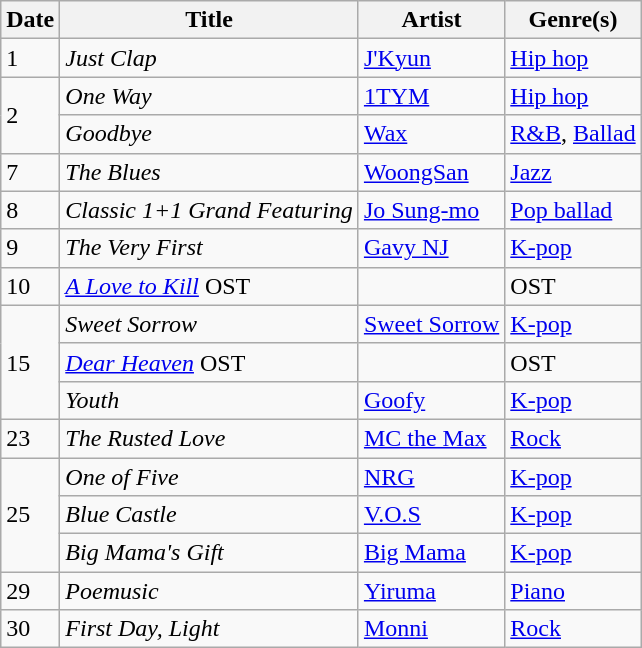<table class="wikitable" style="text-align: left;">
<tr>
<th>Date</th>
<th>Title</th>
<th>Artist</th>
<th>Genre(s)</th>
</tr>
<tr>
<td>1</td>
<td><em>Just Clap</em></td>
<td><a href='#'>J'Kyun</a></td>
<td><a href='#'>Hip hop</a></td>
</tr>
<tr>
<td rowspan="2">2</td>
<td><em>One Way</em></td>
<td><a href='#'>1TYM</a></td>
<td><a href='#'>Hip hop</a></td>
</tr>
<tr>
<td><em>Goodbye</em></td>
<td><a href='#'>Wax</a></td>
<td><a href='#'>R&B</a>, <a href='#'>Ballad</a></td>
</tr>
<tr>
<td>7</td>
<td><em>The Blues</em></td>
<td><a href='#'>WoongSan</a></td>
<td><a href='#'>Jazz</a></td>
</tr>
<tr>
<td>8</td>
<td><em>Classic 1+1 Grand Featuring</em></td>
<td><a href='#'>Jo Sung-mo</a></td>
<td><a href='#'>Pop ballad</a></td>
</tr>
<tr>
<td rowspan="1">9</td>
<td><em>The Very First</em></td>
<td><a href='#'>Gavy NJ</a></td>
<td><a href='#'>K-pop</a></td>
</tr>
<tr>
<td>10</td>
<td><em><a href='#'>A Love to Kill</a></em> OST</td>
<td></td>
<td>OST</td>
</tr>
<tr>
<td rowspan="3">15</td>
<td><em>Sweet Sorrow</em></td>
<td><a href='#'>Sweet Sorrow</a></td>
<td><a href='#'>K-pop</a></td>
</tr>
<tr>
<td><em><a href='#'>Dear Heaven</a></em> OST</td>
<td></td>
<td>OST</td>
</tr>
<tr>
<td><em>Youth</em></td>
<td><a href='#'>Goofy</a></td>
<td><a href='#'>K-pop</a></td>
</tr>
<tr>
<td>23</td>
<td><em>The Rusted Love</em></td>
<td><a href='#'>MC the Max</a></td>
<td><a href='#'>Rock</a></td>
</tr>
<tr>
<td rowspan="3">25</td>
<td><em>One of Five</em></td>
<td><a href='#'>NRG</a></td>
<td><a href='#'>K-pop</a></td>
</tr>
<tr>
<td><em>Blue Castle</em></td>
<td><a href='#'>V.O.S</a></td>
<td><a href='#'>K-pop</a></td>
</tr>
<tr>
<td><em>Big Mama's Gift</em></td>
<td><a href='#'>Big Mama</a></td>
<td><a href='#'>K-pop</a></td>
</tr>
<tr>
<td>29</td>
<td><em>Poemusic</em></td>
<td><a href='#'>Yiruma</a></td>
<td><a href='#'>Piano</a></td>
</tr>
<tr>
<td>30</td>
<td><em>First Day, Light</em></td>
<td><a href='#'>Monni</a></td>
<td><a href='#'>Rock</a></td>
</tr>
</table>
